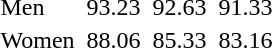<table>
<tr>
<td align="left">Men</td>
<td></td>
<td>93.23</td>
<td></td>
<td>92.63</td>
<td></td>
<td>91.33</td>
</tr>
<tr>
<td align="left">Women</td>
<td></td>
<td>88.06</td>
<td></td>
<td>85.33</td>
<td></td>
<td>83.16</td>
</tr>
</table>
